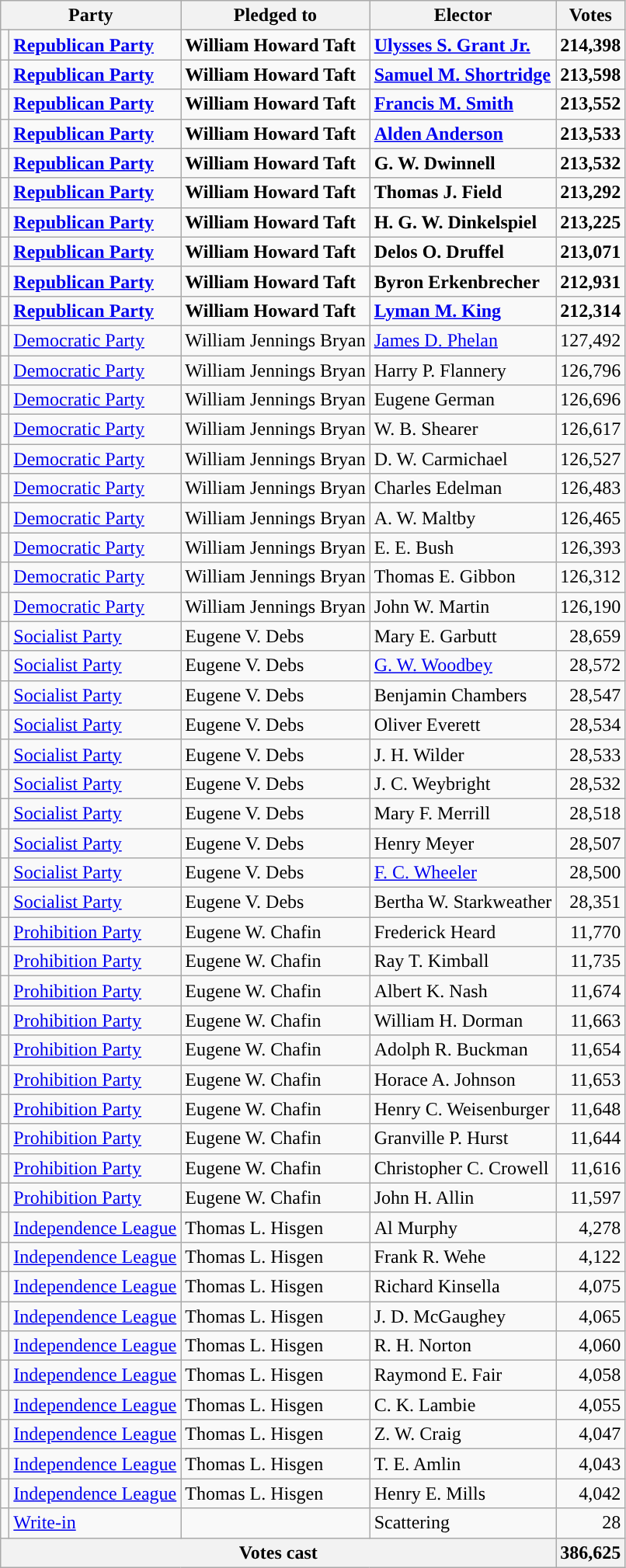<table class="wikitable">
<tr>
<th colspan=2>Party</th>
<th>Pledged to</th>
<th>Elector</th>
<th>Votes</th>
</tr>
<tr style="font-weight:bold">
<td></td>
<td><a href='#'>Republican Party</a></td>
<td>William Howard Taft</td>
<td><a href='#'>Ulysses S. Grant Jr.</a></td>
<td align=right>214,398</td>
</tr>
<tr style="font-weight:bold">
<td></td>
<td><a href='#'>Republican Party</a></td>
<td>William Howard Taft</td>
<td><a href='#'>Samuel M. Shortridge</a></td>
<td align=right>213,598</td>
</tr>
<tr style="font-weight:bold">
<td></td>
<td><a href='#'>Republican Party</a></td>
<td>William Howard Taft</td>
<td><a href='#'>Francis M. Smith</a></td>
<td align=right>213,552</td>
</tr>
<tr style="font-weight:bold">
<td></td>
<td><a href='#'>Republican Party</a></td>
<td>William Howard Taft</td>
<td><a href='#'>Alden Anderson</a></td>
<td align=right>213,533</td>
</tr>
<tr style="font-weight:bold">
<td></td>
<td><a href='#'>Republican Party</a></td>
<td>William Howard Taft</td>
<td>G. W. Dwinnell</td>
<td align=right>213,532</td>
</tr>
<tr style="font-weight:bold">
<td></td>
<td><a href='#'>Republican Party</a></td>
<td>William Howard Taft</td>
<td>Thomas J. Field</td>
<td align=right>213,292</td>
</tr>
<tr style="font-weight:bold">
<td></td>
<td><a href='#'>Republican Party</a></td>
<td>William Howard Taft</td>
<td>H. G. W. Dinkelspiel</td>
<td align=right>213,225</td>
</tr>
<tr style="font-weight:bold">
<td></td>
<td><a href='#'>Republican Party</a></td>
<td>William Howard Taft</td>
<td>Delos O. Druffel</td>
<td align=right>213,071</td>
</tr>
<tr style="font-weight:bold">
<td></td>
<td><a href='#'>Republican Party</a></td>
<td>William Howard Taft</td>
<td>Byron Erkenbrecher</td>
<td align=right>212,931</td>
</tr>
<tr style="font-weight:bold">
<td></td>
<td><a href='#'>Republican Party</a></td>
<td>William Howard Taft</td>
<td><a href='#'>Lyman M. King</a></td>
<td align=right>212,314</td>
</tr>
<tr>
<td bgcolor=></td>
<td><a href='#'>Democratic Party</a></td>
<td>William Jennings Bryan</td>
<td><a href='#'>James D. Phelan</a></td>
<td align="right">127,492</td>
</tr>
<tr>
<td bgcolor=></td>
<td><a href='#'>Democratic Party</a></td>
<td>William Jennings Bryan</td>
<td>Harry P. Flannery</td>
<td align="right">126,796</td>
</tr>
<tr>
<td bgcolor=></td>
<td><a href='#'>Democratic Party</a></td>
<td>William Jennings Bryan</td>
<td>Eugene German</td>
<td align="right">126,696</td>
</tr>
<tr>
<td bgcolor=></td>
<td><a href='#'>Democratic Party</a></td>
<td>William Jennings Bryan</td>
<td>W. B. Shearer</td>
<td align="right">126,617</td>
</tr>
<tr>
<td bgcolor=></td>
<td><a href='#'>Democratic Party</a></td>
<td>William Jennings Bryan</td>
<td>D. W. Carmichael</td>
<td align="right">126,527</td>
</tr>
<tr>
<td bgcolor=></td>
<td><a href='#'>Democratic Party</a></td>
<td>William Jennings Bryan</td>
<td>Charles Edelman</td>
<td align="right">126,483</td>
</tr>
<tr>
<td bgcolor=></td>
<td><a href='#'>Democratic Party</a></td>
<td>William Jennings Bryan</td>
<td>A. W. Maltby</td>
<td align="right">126,465</td>
</tr>
<tr>
<td bgcolor=></td>
<td><a href='#'>Democratic Party</a></td>
<td>William Jennings Bryan</td>
<td>E. E. Bush</td>
<td align="right">126,393</td>
</tr>
<tr>
<td bgcolor=></td>
<td><a href='#'>Democratic Party</a></td>
<td>William Jennings Bryan</td>
<td>Thomas E. Gibbon</td>
<td align="right">126,312</td>
</tr>
<tr>
<td bgcolor=></td>
<td><a href='#'>Democratic Party</a></td>
<td>William Jennings Bryan</td>
<td>John W. Martin</td>
<td align="right">126,190</td>
</tr>
<tr>
<td bgcolor=></td>
<td><a href='#'>Socialist Party</a></td>
<td>Eugene V. Debs</td>
<td>Mary E. Garbutt</td>
<td align="right">28,659</td>
</tr>
<tr>
<td bgcolor=></td>
<td><a href='#'>Socialist Party</a></td>
<td>Eugene V. Debs</td>
<td><a href='#'>G. W. Woodbey</a></td>
<td align="right">28,572</td>
</tr>
<tr>
<td bgcolor=></td>
<td><a href='#'>Socialist Party</a></td>
<td>Eugene V. Debs</td>
<td>Benjamin Chambers</td>
<td align="right">28,547</td>
</tr>
<tr>
<td bgcolor=></td>
<td><a href='#'>Socialist Party</a></td>
<td>Eugene V. Debs</td>
<td>Oliver Everett</td>
<td align="right">28,534</td>
</tr>
<tr>
<td bgcolor=></td>
<td><a href='#'>Socialist Party</a></td>
<td>Eugene V. Debs</td>
<td>J. H. Wilder</td>
<td align="right">28,533</td>
</tr>
<tr>
<td bgcolor=></td>
<td><a href='#'>Socialist Party</a></td>
<td>Eugene V. Debs</td>
<td>J. C. Weybright</td>
<td align="right">28,532</td>
</tr>
<tr>
<td bgcolor=></td>
<td><a href='#'>Socialist Party</a></td>
<td>Eugene V. Debs</td>
<td>Mary F. Merrill</td>
<td align="right">28,518</td>
</tr>
<tr>
<td bgcolor=></td>
<td><a href='#'>Socialist Party</a></td>
<td>Eugene V. Debs</td>
<td>Henry Meyer</td>
<td align="right">28,507</td>
</tr>
<tr>
<td bgcolor=></td>
<td><a href='#'>Socialist Party</a></td>
<td>Eugene V. Debs</td>
<td><a href='#'>F. C. Wheeler</a></td>
<td align="right">28,500</td>
</tr>
<tr>
<td bgcolor=></td>
<td><a href='#'>Socialist Party</a></td>
<td>Eugene V. Debs</td>
<td>Bertha W. Starkweather</td>
<td align="right">28,351</td>
</tr>
<tr>
<td></td>
<td><a href='#'>Prohibition Party</a></td>
<td>Eugene W. Chafin</td>
<td>Frederick Heard</td>
<td align="right">11,770</td>
</tr>
<tr>
<td></td>
<td><a href='#'>Prohibition Party</a></td>
<td>Eugene W. Chafin</td>
<td>Ray T. Kimball</td>
<td align="right">11,735</td>
</tr>
<tr>
<td></td>
<td><a href='#'>Prohibition Party</a></td>
<td>Eugene W. Chafin</td>
<td>Albert K. Nash</td>
<td align="right">11,674</td>
</tr>
<tr>
<td></td>
<td><a href='#'>Prohibition Party</a></td>
<td>Eugene W. Chafin</td>
<td>William H. Dorman</td>
<td align="right">11,663</td>
</tr>
<tr>
<td></td>
<td><a href='#'>Prohibition Party</a></td>
<td>Eugene W. Chafin</td>
<td>Adolph R. Buckman</td>
<td align="right">11,654</td>
</tr>
<tr>
<td></td>
<td><a href='#'>Prohibition Party</a></td>
<td>Eugene W. Chafin</td>
<td>Horace A. Johnson</td>
<td align="right">11,653</td>
</tr>
<tr>
<td></td>
<td><a href='#'>Prohibition Party</a></td>
<td>Eugene W. Chafin</td>
<td>Henry C. Weisenburger</td>
<td align="right">11,648</td>
</tr>
<tr>
<td></td>
<td><a href='#'>Prohibition Party</a></td>
<td>Eugene W. Chafin</td>
<td>Granville P. Hurst</td>
<td align="right">11,644</td>
</tr>
<tr>
<td></td>
<td><a href='#'>Prohibition Party</a></td>
<td>Eugene W. Chafin</td>
<td>Christopher C. Crowell</td>
<td align="right">11,616</td>
</tr>
<tr>
<td></td>
<td><a href='#'>Prohibition Party</a></td>
<td>Eugene W. Chafin</td>
<td>John H. Allin</td>
<td align="right">11,597</td>
</tr>
<tr>
<td></td>
<td><a href='#'>Independence League</a></td>
<td>Thomas L. Hisgen</td>
<td>Al Murphy</td>
<td align="right">4,278</td>
</tr>
<tr>
<td></td>
<td><a href='#'>Independence League</a></td>
<td>Thomas L. Hisgen</td>
<td>Frank R. Wehe</td>
<td align="right">4,122</td>
</tr>
<tr>
<td></td>
<td><a href='#'>Independence League</a></td>
<td>Thomas L. Hisgen</td>
<td>Richard Kinsella</td>
<td align="right">4,075</td>
</tr>
<tr>
<td></td>
<td><a href='#'>Independence League</a></td>
<td>Thomas L. Hisgen</td>
<td>J. D. McGaughey</td>
<td align="right">4,065</td>
</tr>
<tr>
<td></td>
<td><a href='#'>Independence League</a></td>
<td>Thomas L. Hisgen</td>
<td>R. H. Norton</td>
<td align="right">4,060</td>
</tr>
<tr>
<td></td>
<td><a href='#'>Independence League</a></td>
<td>Thomas L. Hisgen</td>
<td>Raymond E. Fair</td>
<td align="right">4,058</td>
</tr>
<tr>
<td></td>
<td><a href='#'>Independence League</a></td>
<td>Thomas L. Hisgen</td>
<td>C. K. Lambie</td>
<td align="right">4,055</td>
</tr>
<tr>
<td></td>
<td><a href='#'>Independence League</a></td>
<td>Thomas L. Hisgen</td>
<td>Z. W. Craig</td>
<td align="right">4,047</td>
</tr>
<tr>
<td></td>
<td><a href='#'>Independence League</a></td>
<td>Thomas L. Hisgen</td>
<td>T. E. Amlin</td>
<td align="right">4,043</td>
</tr>
<tr>
<td></td>
<td><a href='#'>Independence League</a></td>
<td>Thomas L. Hisgen</td>
<td>Henry E. Mills</td>
<td align="right">4,042</td>
</tr>
<tr>
<td></td>
<td><a href='#'>Write-in</a></td>
<td></td>
<td>Scattering</td>
<td align="right">28</td>
</tr>
<tr>
<th colspan="4">Votes cast</th>
<th>386,625</th>
</tr>
</table>
